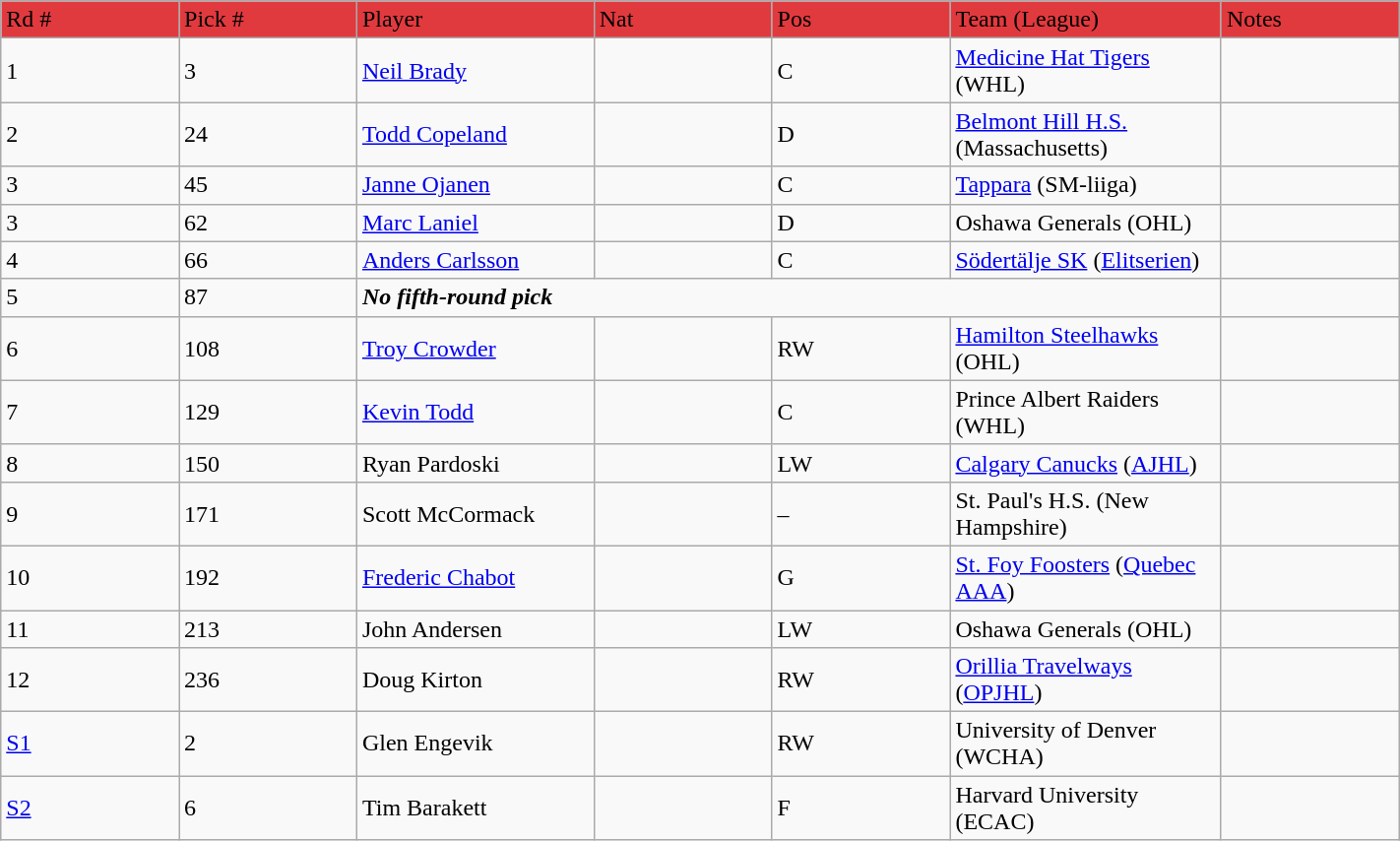<table class="wikitable" style="width: 75%">
<tr>
<td width="5%"; bgcolor="#E13A3E">Rd #</td>
<td width="5%"; bgcolor="#E13A3E">Pick #</td>
<td width="5%"; bgcolor="#E13A3E">Player</td>
<td width="5%"; bgcolor="#E13A3E">Nat</td>
<td width="5%"; bgcolor="#E13A3E">Pos</td>
<td width="5%"; bgcolor="#E13A3E">Team (League)</td>
<td width="5%"; bgcolor="#E13A3E">Notes</td>
</tr>
<tr>
<td>1</td>
<td>3</td>
<td><a href='#'>Neil Brady</a></td>
<td></td>
<td>C</td>
<td><a href='#'>Medicine Hat Tigers</a> (WHL)</td>
<td></td>
</tr>
<tr>
<td>2</td>
<td>24</td>
<td><a href='#'>Todd Copeland</a></td>
<td></td>
<td>D</td>
<td><a href='#'>Belmont Hill H.S.</a> (Massachusetts)</td>
<td></td>
</tr>
<tr>
<td>3</td>
<td>45</td>
<td><a href='#'>Janne Ojanen</a></td>
<td></td>
<td>C</td>
<td><a href='#'>Tappara</a> (SM-liiga)</td>
<td></td>
</tr>
<tr>
<td>3</td>
<td>62</td>
<td><a href='#'>Marc Laniel</a></td>
<td></td>
<td>D</td>
<td>Oshawa Generals (OHL)</td>
<td></td>
</tr>
<tr>
<td>4</td>
<td>66</td>
<td><a href='#'>Anders Carlsson</a></td>
<td></td>
<td>C</td>
<td><a href='#'>Södertälje SK</a> (<a href='#'>Elitserien</a>)</td>
<td></td>
</tr>
<tr>
<td>5</td>
<td>87</td>
<td colspan="4"><strong><em>No fifth-round pick</em></strong></td>
<td></td>
</tr>
<tr>
<td>6</td>
<td>108</td>
<td><a href='#'>Troy Crowder</a></td>
<td></td>
<td>RW</td>
<td><a href='#'>Hamilton Steelhawks</a> (OHL)</td>
<td></td>
</tr>
<tr>
<td>7</td>
<td>129</td>
<td><a href='#'>Kevin Todd</a></td>
<td></td>
<td>C</td>
<td>Prince Albert Raiders (WHL)</td>
<td></td>
</tr>
<tr>
<td>8</td>
<td>150</td>
<td>Ryan Pardoski</td>
<td></td>
<td>LW</td>
<td><a href='#'>Calgary Canucks</a> (<a href='#'>AJHL</a>)</td>
<td></td>
</tr>
<tr>
<td>9</td>
<td>171</td>
<td>Scott McCormack</td>
<td></td>
<td>–</td>
<td>St. Paul's H.S. (New Hampshire)</td>
<td></td>
</tr>
<tr>
<td>10</td>
<td>192</td>
<td><a href='#'>Frederic Chabot</a></td>
<td></td>
<td>G</td>
<td><a href='#'>St. Foy Foosters</a> (<a href='#'>Quebec AAA</a>)</td>
<td></td>
</tr>
<tr>
<td>11</td>
<td>213</td>
<td>John Andersen</td>
<td></td>
<td>LW</td>
<td>Oshawa Generals (OHL)</td>
<td></td>
</tr>
<tr>
<td>12</td>
<td>236</td>
<td>Doug Kirton</td>
<td></td>
<td>RW</td>
<td><a href='#'>Orillia Travelways</a> (<a href='#'>OPJHL</a>)</td>
<td></td>
</tr>
<tr>
<td><a href='#'>S1</a></td>
<td>2</td>
<td>Glen Engevik</td>
<td></td>
<td>RW</td>
<td>University of Denver (WCHA)</td>
<td></td>
</tr>
<tr>
<td><a href='#'>S2</a></td>
<td>6</td>
<td>Tim Barakett</td>
<td></td>
<td>F</td>
<td>Harvard University (ECAC)</td>
<td></td>
</tr>
</table>
